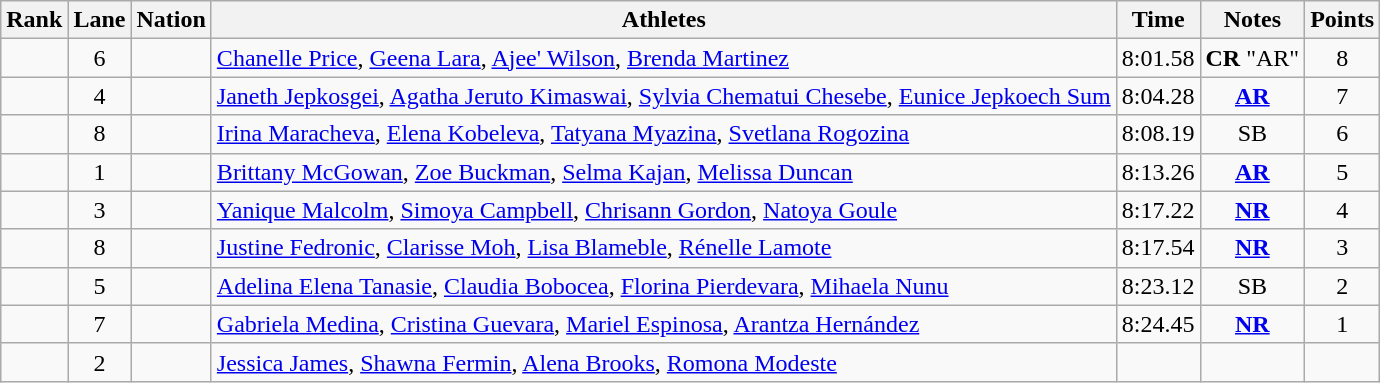<table class="wikitable sortable" style="text-align:center">
<tr>
<th>Rank</th>
<th>Lane</th>
<th>Nation</th>
<th>Athletes</th>
<th>Time</th>
<th>Notes</th>
<th>Points</th>
</tr>
<tr>
<td></td>
<td>6</td>
<td align=left></td>
<td align=left><a href='#'>Chanelle Price</a>, <a href='#'>Geena Lara</a>, <a href='#'>Ajee' Wilson</a>, <a href='#'>Brenda Martinez</a></td>
<td>8:01.58</td>
<td><strong>CR</strong> "AR"</td>
<td>8</td>
</tr>
<tr>
<td></td>
<td>4</td>
<td align=left></td>
<td align=left><a href='#'>Janeth Jepkosgei</a>, <a href='#'>Agatha Jeruto Kimaswai</a>, <a href='#'>Sylvia Chematui Chesebe</a>, <a href='#'>Eunice Jepkoech Sum</a></td>
<td>8:04.28</td>
<td><strong><a href='#'>AR</a></strong></td>
<td>7</td>
</tr>
<tr>
<td></td>
<td>8</td>
<td align=left></td>
<td align=left><a href='#'>Irina Maracheva</a>, <a href='#'>Elena Kobeleva</a>, <a href='#'>Tatyana Myazina</a>, <a href='#'>Svetlana Rogozina</a></td>
<td>8:08.19</td>
<td>SB</td>
<td>6</td>
</tr>
<tr>
<td></td>
<td>1</td>
<td align=left></td>
<td align=left><a href='#'>Brittany McGowan</a>, <a href='#'>Zoe Buckman</a>, <a href='#'>Selma Kajan</a>, <a href='#'>Melissa Duncan</a></td>
<td>8:13.26</td>
<td><strong><a href='#'>AR</a></strong></td>
<td>5</td>
</tr>
<tr>
<td></td>
<td>3</td>
<td align=left></td>
<td align=left><a href='#'>Yanique Malcolm</a>, <a href='#'>Simoya Campbell</a>, <a href='#'>Chrisann Gordon</a>, <a href='#'>Natoya Goule</a></td>
<td>8:17.22</td>
<td><strong><a href='#'>NR</a></strong></td>
<td>4</td>
</tr>
<tr>
<td></td>
<td>8</td>
<td align=left></td>
<td align=left><a href='#'>Justine Fedronic</a>, <a href='#'>Clarisse Moh</a>, <a href='#'>Lisa Blameble</a>, <a href='#'>Rénelle Lamote</a></td>
<td>8:17.54</td>
<td><strong><a href='#'>NR</a></strong></td>
<td>3</td>
</tr>
<tr>
<td></td>
<td>5</td>
<td align=left></td>
<td align=left><a href='#'>Adelina Elena Tanasie</a>, <a href='#'>Claudia Bobocea</a>, <a href='#'>Florina Pierdevara</a>, <a href='#'>Mihaela Nunu</a></td>
<td>8:23.12</td>
<td>SB</td>
<td>2</td>
</tr>
<tr>
<td></td>
<td>7</td>
<td align=left></td>
<td align=left><a href='#'>Gabriela Medina</a>, <a href='#'>Cristina Guevara</a>, <a href='#'>Mariel Espinosa</a>, <a href='#'>Arantza Hernández</a></td>
<td>8:24.45</td>
<td><strong><a href='#'>NR</a></strong></td>
<td>1</td>
</tr>
<tr>
<td></td>
<td>2</td>
<td align=left></td>
<td align=left><a href='#'>Jessica James</a>, <a href='#'>Shawna Fermin</a>, <a href='#'>Alena Brooks</a>, <a href='#'>Romona Modeste</a></td>
<td></td>
<td></td>
</tr>
</table>
